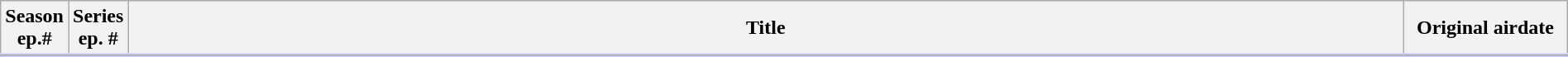<table class="wikitable" style="width:100%; margin:auto; background:#FFF;">
<tr style="border-bottom: 3px solid #CCF">
<th width="30">Season<br>ep.#</th>
<th width="30">Series<br>ep. #</th>
<th>Title</th>
<th width="125">Original airdate</th>
</tr>
<tr>
</tr>
</table>
